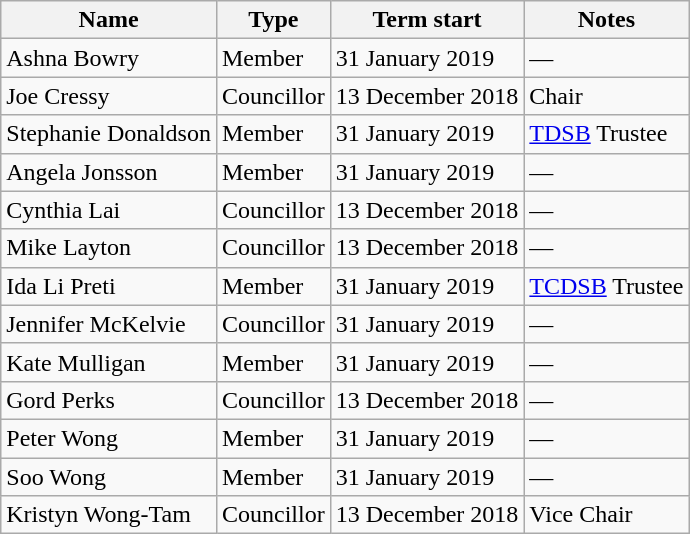<table class="wikitable">
<tr>
<th>Name</th>
<th>Type</th>
<th>Term start</th>
<th>Notes</th>
</tr>
<tr>
<td>Ashna Bowry</td>
<td>Member</td>
<td>31 January 2019</td>
<td>—</td>
</tr>
<tr>
<td>Joe Cressy</td>
<td>Councillor</td>
<td>13 December 2018</td>
<td>Chair</td>
</tr>
<tr>
<td>Stephanie Donaldson</td>
<td>Member</td>
<td>31 January 2019</td>
<td><a href='#'>TDSB</a> Trustee</td>
</tr>
<tr>
<td>Angela Jonsson</td>
<td>Member</td>
<td>31 January 2019</td>
<td>—</td>
</tr>
<tr>
<td>Cynthia Lai</td>
<td>Councillor</td>
<td>13 December 2018</td>
<td>—</td>
</tr>
<tr>
<td>Mike Layton</td>
<td>Councillor</td>
<td>13 December 2018</td>
<td>—</td>
</tr>
<tr>
<td>Ida Li Preti</td>
<td>Member</td>
<td>31 January 2019</td>
<td><a href='#'>TCDSB</a> Trustee</td>
</tr>
<tr>
<td>Jennifer McKelvie</td>
<td>Councillor</td>
<td>31 January 2019</td>
<td>—</td>
</tr>
<tr>
<td>Kate Mulligan</td>
<td>Member</td>
<td>31 January 2019</td>
<td>—</td>
</tr>
<tr>
<td>Gord Perks</td>
<td>Councillor</td>
<td>13 December 2018</td>
<td>—</td>
</tr>
<tr>
<td>Peter Wong</td>
<td>Member</td>
<td>31 January 2019</td>
<td>—</td>
</tr>
<tr>
<td>Soo Wong</td>
<td>Member</td>
<td>31 January 2019</td>
<td>—</td>
</tr>
<tr>
<td>Kristyn Wong-Tam</td>
<td>Councillor</td>
<td>13 December 2018</td>
<td>Vice Chair</td>
</tr>
</table>
